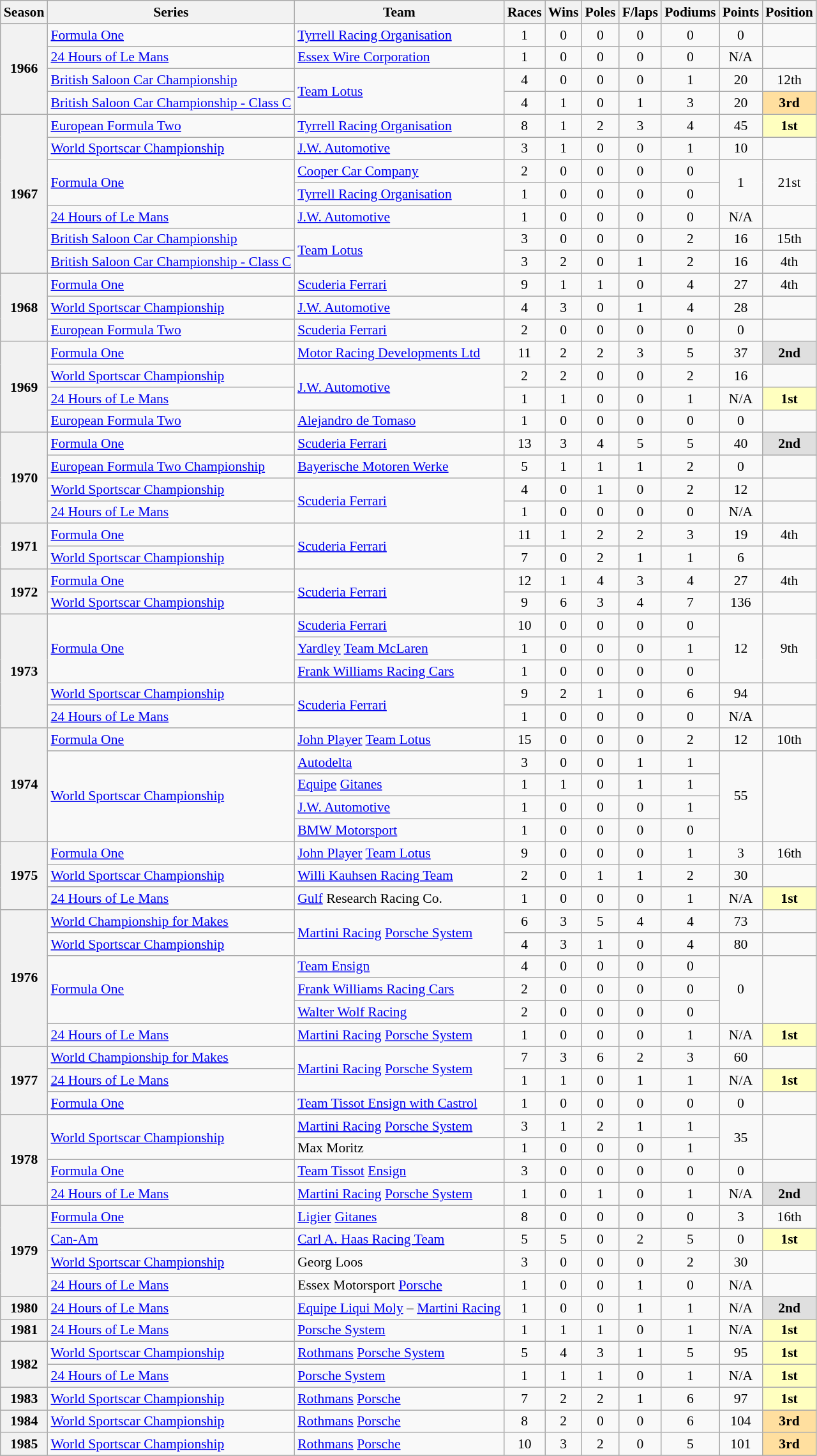<table class="wikitable" style="font-size: 90%; text-align:center">
<tr>
<th>Season</th>
<th>Series</th>
<th>Team</th>
<th>Races</th>
<th>Wins</th>
<th>Poles</th>
<th>F/laps</th>
<th>Podiums</th>
<th>Points</th>
<th>Position</th>
</tr>
<tr>
<th rowspan=4>1966</th>
<td align=left><a href='#'>Formula One</a></td>
<td align=left><a href='#'>Tyrrell Racing Organisation</a></td>
<td>1</td>
<td>0</td>
<td>0</td>
<td>0</td>
<td>0</td>
<td>0</td>
<td></td>
</tr>
<tr>
<td align=left><a href='#'>24 Hours of Le Mans</a></td>
<td align=left><a href='#'>Essex Wire Corporation</a></td>
<td>1</td>
<td>0</td>
<td>0</td>
<td>0</td>
<td>0</td>
<td>N/A</td>
<td></td>
</tr>
<tr>
<td align=left><a href='#'>British Saloon Car Championship</a></td>
<td rowspan="2" style="text-align:left"><a href='#'>Team Lotus</a></td>
<td>4</td>
<td>0</td>
<td>0</td>
<td>0</td>
<td>1</td>
<td>20</td>
<td>12th</td>
</tr>
<tr>
<td align=left><a href='#'>British Saloon Car Championship - Class C</a></td>
<td>4</td>
<td>1</td>
<td>0</td>
<td>1</td>
<td>3</td>
<td>20</td>
<td style="background:#FFDF9F"><strong>3rd</strong></td>
</tr>
<tr>
<th rowspan=7>1967</th>
<td align=left><a href='#'>European Formula Two</a></td>
<td align=left><a href='#'>Tyrrell Racing Organisation</a></td>
<td>8</td>
<td>1</td>
<td>2</td>
<td>3</td>
<td>4</td>
<td>45</td>
<td style="background:#FFFFBF"><strong>1st</strong></td>
</tr>
<tr>
<td align=left><a href='#'>World Sportscar Championship</a></td>
<td align=left><a href='#'>J.W. Automotive</a></td>
<td>3</td>
<td>1</td>
<td>0</td>
<td>0</td>
<td>1</td>
<td>10</td>
<td></td>
</tr>
<tr>
<td rowspan="2" style="text-align:left"><a href='#'>Formula One</a></td>
<td align=left><a href='#'>Cooper Car Company</a></td>
<td>2</td>
<td>0</td>
<td>0</td>
<td>0</td>
<td>0</td>
<td rowspan=2>1</td>
<td rowspan=2>21st</td>
</tr>
<tr>
<td align=left><a href='#'>Tyrrell Racing Organisation</a></td>
<td>1</td>
<td>0</td>
<td>0</td>
<td>0</td>
<td>0</td>
</tr>
<tr>
<td align=left><a href='#'>24 Hours of Le Mans</a></td>
<td align=left><a href='#'>J.W. Automotive</a></td>
<td>1</td>
<td>0</td>
<td>0</td>
<td>0</td>
<td>0</td>
<td>N/A</td>
<td></td>
</tr>
<tr>
<td align=left><a href='#'>British Saloon Car Championship</a></td>
<td rowspan="2" style="text-align:left"><a href='#'>Team Lotus</a></td>
<td>3</td>
<td>0</td>
<td>0</td>
<td>0</td>
<td>2</td>
<td>16</td>
<td>15th</td>
</tr>
<tr>
<td align=left><a href='#'>British Saloon Car Championship - Class C</a></td>
<td>3</td>
<td>2</td>
<td>0</td>
<td>1</td>
<td>2</td>
<td>16</td>
<td>4th</td>
</tr>
<tr>
<th rowspan=3>1968</th>
<td align=left><a href='#'>Formula One</a></td>
<td align=left><a href='#'>Scuderia Ferrari</a></td>
<td>9</td>
<td>1</td>
<td>1</td>
<td>0</td>
<td>4</td>
<td>27</td>
<td>4th</td>
</tr>
<tr>
<td align=left><a href='#'>World Sportscar Championship</a></td>
<td align=left><a href='#'>J.W. Automotive</a></td>
<td>4</td>
<td>3</td>
<td>0</td>
<td>1</td>
<td>4</td>
<td>28</td>
<td></td>
</tr>
<tr>
<td align=left><a href='#'>European Formula Two</a></td>
<td align=left><a href='#'>Scuderia Ferrari</a></td>
<td>2</td>
<td>0</td>
<td>0</td>
<td>0</td>
<td>0</td>
<td>0</td>
<td></td>
</tr>
<tr>
<th rowspan=4>1969</th>
<td align=left><a href='#'>Formula One</a></td>
<td align=left><a href='#'>Motor Racing Developments Ltd</a></td>
<td>11</td>
<td>2</td>
<td>2</td>
<td>3</td>
<td>5</td>
<td>37</td>
<td style="background:#DFDFDF"><strong>2nd</strong></td>
</tr>
<tr>
<td align=left><a href='#'>World Sportscar Championship</a></td>
<td rowspan="2" style="text-align:left"><a href='#'>J.W. Automotive</a></td>
<td>2</td>
<td>2</td>
<td>0</td>
<td>0</td>
<td>2</td>
<td>16</td>
<td></td>
</tr>
<tr>
<td align=left><a href='#'>24 Hours of Le Mans</a></td>
<td>1</td>
<td>1</td>
<td>0</td>
<td>0</td>
<td>1</td>
<td>N/A</td>
<td style="background:#FFFFBF"><strong>1st</strong></td>
</tr>
<tr>
<td align=left><a href='#'>European Formula Two</a></td>
<td align=left><a href='#'>Alejandro de Tomaso</a></td>
<td>1</td>
<td>0</td>
<td>0</td>
<td>0</td>
<td>0</td>
<td>0</td>
<td></td>
</tr>
<tr>
<th rowspan=4>1970</th>
<td align=left><a href='#'>Formula One</a></td>
<td align=left><a href='#'>Scuderia Ferrari</a></td>
<td>13</td>
<td>3</td>
<td>4</td>
<td>5</td>
<td>5</td>
<td>40</td>
<td style="background:#DFDFDF"><strong>2nd</strong></td>
</tr>
<tr>
<td align=left><a href='#'>European Formula Two Championship</a></td>
<td align=left><a href='#'>Bayerische Motoren Werke</a></td>
<td>5</td>
<td>1</td>
<td>1</td>
<td>1</td>
<td>2</td>
<td>0</td>
<td></td>
</tr>
<tr>
<td align=left><a href='#'>World Sportscar Championship</a></td>
<td rowspan="2" style="text-align:left"><a href='#'>Scuderia Ferrari</a></td>
<td>4</td>
<td>0</td>
<td>1</td>
<td>0</td>
<td>2</td>
<td>12</td>
<td></td>
</tr>
<tr>
<td align=left><a href='#'>24 Hours of Le Mans</a></td>
<td>1</td>
<td>0</td>
<td>0</td>
<td>0</td>
<td>0</td>
<td>N/A</td>
<td></td>
</tr>
<tr>
<th rowspan=2>1971</th>
<td align=left><a href='#'>Formula One</a></td>
<td rowspan="2" style="text-align:left"><a href='#'>Scuderia Ferrari</a></td>
<td>11</td>
<td>1</td>
<td>2</td>
<td>2</td>
<td>3</td>
<td>19</td>
<td>4th</td>
</tr>
<tr>
<td align=left><a href='#'>World Sportscar Championship</a></td>
<td>7</td>
<td>0</td>
<td>2</td>
<td>1</td>
<td>1</td>
<td>6</td>
<td></td>
</tr>
<tr>
<th rowspan=2>1972</th>
<td align=left><a href='#'>Formula One</a></td>
<td rowspan="2" style="text-align:left"><a href='#'>Scuderia Ferrari</a></td>
<td>12</td>
<td>1</td>
<td>4</td>
<td>3</td>
<td>4</td>
<td>27</td>
<td>4th</td>
</tr>
<tr>
<td align=left><a href='#'>World Sportscar Championship</a></td>
<td>9</td>
<td>6</td>
<td>3</td>
<td>4</td>
<td>7</td>
<td>136</td>
<td></td>
</tr>
<tr>
<th rowspan=5>1973</th>
<td rowspan="3" style="text-align:left"><a href='#'>Formula One</a></td>
<td align=left><a href='#'>Scuderia Ferrari</a></td>
<td>10</td>
<td>0</td>
<td>0</td>
<td>0</td>
<td>0</td>
<td rowspan=3>12</td>
<td rowspan=3>9th</td>
</tr>
<tr>
<td align=left><a href='#'>Yardley</a> <a href='#'>Team McLaren</a></td>
<td>1</td>
<td>0</td>
<td>0</td>
<td>0</td>
<td>1</td>
</tr>
<tr>
<td align=left><a href='#'>Frank Williams Racing Cars</a></td>
<td>1</td>
<td>0</td>
<td>0</td>
<td>0</td>
<td>0</td>
</tr>
<tr>
<td align=left><a href='#'>World Sportscar Championship</a></td>
<td rowspan="2" style="text-align:left"><a href='#'>Scuderia Ferrari</a></td>
<td>9</td>
<td>2</td>
<td>1</td>
<td>0</td>
<td>6</td>
<td>94</td>
<td></td>
</tr>
<tr>
<td align=left><a href='#'>24 Hours of Le Mans</a></td>
<td>1</td>
<td>0</td>
<td>0</td>
<td>0</td>
<td>0</td>
<td>N/A</td>
<td></td>
</tr>
<tr>
<th rowspan=5>1974</th>
<td align=left><a href='#'>Formula One</a></td>
<td align=left><a href='#'>John Player</a> <a href='#'>Team Lotus</a></td>
<td>15</td>
<td>0</td>
<td>0</td>
<td>0</td>
<td>2</td>
<td>12</td>
<td>10th</td>
</tr>
<tr>
<td rowspan="4" style="text-align:left"><a href='#'>World Sportscar Championship</a></td>
<td align=left><a href='#'>Autodelta</a></td>
<td>3</td>
<td>0</td>
<td>0</td>
<td>1</td>
<td>1</td>
<td rowspan=4>55</td>
<td rowspan=4></td>
</tr>
<tr>
<td align=left><a href='#'>Equipe</a> <a href='#'>Gitanes</a></td>
<td>1</td>
<td>1</td>
<td>0</td>
<td>1</td>
<td>1</td>
</tr>
<tr>
<td align=left><a href='#'>J.W. Automotive</a></td>
<td>1</td>
<td>0</td>
<td>0</td>
<td>0</td>
<td>1</td>
</tr>
<tr>
<td align=left><a href='#'>BMW Motorsport</a></td>
<td>1</td>
<td>0</td>
<td>0</td>
<td>0</td>
<td>0</td>
</tr>
<tr>
<th rowspan=3>1975</th>
<td align=left><a href='#'>Formula One</a></td>
<td align=left><a href='#'>John Player</a> <a href='#'>Team Lotus</a></td>
<td>9</td>
<td>0</td>
<td>0</td>
<td>0</td>
<td>1</td>
<td>3</td>
<td>16th</td>
</tr>
<tr>
<td align=left><a href='#'>World Sportscar Championship</a></td>
<td align=left><a href='#'>Willi Kauhsen Racing Team</a></td>
<td>2</td>
<td>0</td>
<td>1</td>
<td>1</td>
<td>2</td>
<td>30</td>
<td></td>
</tr>
<tr>
<td align=left><a href='#'>24 Hours of Le Mans</a></td>
<td align=left><a href='#'>Gulf</a> Research Racing Co.</td>
<td>1</td>
<td>0</td>
<td>0</td>
<td>0</td>
<td>1</td>
<td>N/A</td>
<td style="background:#FFFFBF"><strong>1st</strong></td>
</tr>
<tr>
<th rowspan=6>1976</th>
<td align=left><a href='#'>World Championship for Makes</a></td>
<td rowspan="2" style="text-align:left"><a href='#'>Martini Racing</a> <a href='#'>Porsche System</a></td>
<td>6</td>
<td>3</td>
<td>5</td>
<td>4</td>
<td>4</td>
<td>73</td>
<td></td>
</tr>
<tr>
<td align=left><a href='#'>World Sportscar Championship</a></td>
<td>4</td>
<td>3</td>
<td>1</td>
<td>0</td>
<td>4</td>
<td>80</td>
<td></td>
</tr>
<tr>
<td rowspan="3" style="text-align:left"><a href='#'>Formula One</a></td>
<td align=left><a href='#'>Team Ensign</a></td>
<td>4</td>
<td>0</td>
<td>0</td>
<td>0</td>
<td>0</td>
<td rowspan=3>0</td>
<td rowspan=3></td>
</tr>
<tr>
<td align=left><a href='#'>Frank Williams Racing Cars</a></td>
<td>2</td>
<td>0</td>
<td>0</td>
<td>0</td>
<td>0</td>
</tr>
<tr>
<td align=left><a href='#'>Walter Wolf Racing</a></td>
<td>2</td>
<td>0</td>
<td>0</td>
<td>0</td>
<td>0</td>
</tr>
<tr>
<td align=left><a href='#'>24 Hours of Le Mans</a></td>
<td align=left><a href='#'>Martini Racing</a> <a href='#'>Porsche System</a></td>
<td>1</td>
<td>0</td>
<td>0</td>
<td>0</td>
<td>1</td>
<td>N/A</td>
<td style="background:#FFFFBF"><strong>1st</strong></td>
</tr>
<tr>
<th rowspan=3>1977</th>
<td align=left><a href='#'>World Championship for Makes</a></td>
<td rowspan="2" style="text-align:left"><a href='#'>Martini Racing</a> <a href='#'>Porsche System</a></td>
<td>7</td>
<td>3</td>
<td>6</td>
<td>2</td>
<td>3</td>
<td>60</td>
<td></td>
</tr>
<tr>
<td align=left><a href='#'>24 Hours of Le Mans</a></td>
<td>1</td>
<td>1</td>
<td>0</td>
<td>1</td>
<td>1</td>
<td>N/A</td>
<td style="background:#FFFFBF"><strong>1st</strong></td>
</tr>
<tr>
<td align=left><a href='#'>Formula One</a></td>
<td align=left><a href='#'>Team Tissot Ensign with Castrol</a></td>
<td>1</td>
<td>0</td>
<td>0</td>
<td>0</td>
<td>0</td>
<td>0</td>
<td></td>
</tr>
<tr>
<th rowspan=4>1978</th>
<td rowspan="2" style="text-align:left"><a href='#'>World Sportscar Championship</a></td>
<td align=left><a href='#'>Martini Racing</a> <a href='#'>Porsche System</a></td>
<td>3</td>
<td>1</td>
<td>2</td>
<td>1</td>
<td>1</td>
<td rowspan=2>35</td>
<td rowspan=2></td>
</tr>
<tr>
<td align=left>Max Moritz</td>
<td>1</td>
<td>0</td>
<td>0</td>
<td>0</td>
<td>1</td>
</tr>
<tr>
<td align=left><a href='#'>Formula One</a></td>
<td align=left><a href='#'>Team Tissot</a> <a href='#'>Ensign</a></td>
<td>3</td>
<td>0</td>
<td>0</td>
<td>0</td>
<td>0</td>
<td>0</td>
<td></td>
</tr>
<tr>
<td align=left><a href='#'>24 Hours of Le Mans</a></td>
<td align=left><a href='#'>Martini Racing</a> <a href='#'>Porsche System</a></td>
<td>1</td>
<td>0</td>
<td>1</td>
<td>0</td>
<td>1</td>
<td>N/A</td>
<td style="background:#DFDFDF"><strong>2nd</strong></td>
</tr>
<tr>
<th rowspan=4>1979</th>
<td align=left><a href='#'>Formula One</a></td>
<td align=left><a href='#'>Ligier</a> <a href='#'>Gitanes</a></td>
<td>8</td>
<td>0</td>
<td>0</td>
<td>0</td>
<td>0</td>
<td>3</td>
<td>16th</td>
</tr>
<tr>
<td align=left><a href='#'>Can-Am</a></td>
<td align=left><a href='#'>Carl A. Haas Racing Team</a></td>
<td>5</td>
<td>5</td>
<td>0</td>
<td>2</td>
<td>5</td>
<td>0</td>
<td style="background:#FFFFBF"><strong>1st</strong></td>
</tr>
<tr>
<td align=left><a href='#'>World Sportscar Championship</a></td>
<td align=left>Georg Loos</td>
<td>3</td>
<td>0</td>
<td>0</td>
<td>0</td>
<td>2</td>
<td>30</td>
<td></td>
</tr>
<tr>
<td align=left><a href='#'>24 Hours of Le Mans</a></td>
<td align=left>Essex Motorsport <a href='#'>Porsche</a></td>
<td>1</td>
<td>0</td>
<td>0</td>
<td>1</td>
<td>0</td>
<td>N/A</td>
<td></td>
</tr>
<tr>
<th>1980</th>
<td align=left><a href='#'>24 Hours of Le Mans</a></td>
<td align=left><a href='#'>Equipe Liqui Moly</a> – <a href='#'>Martini Racing</a></td>
<td>1</td>
<td>0</td>
<td>0</td>
<td>1</td>
<td>1</td>
<td>N/A</td>
<td style="background:#DFDFDF"><strong>2nd</strong></td>
</tr>
<tr>
<th>1981</th>
<td align=left><a href='#'>24 Hours of Le Mans</a></td>
<td align=left><a href='#'>Porsche System</a></td>
<td>1</td>
<td>1</td>
<td>1</td>
<td>0</td>
<td>1</td>
<td>N/A</td>
<td style="background:#FFFFBF"><strong>1st</strong></td>
</tr>
<tr>
<th rowspan=2>1982</th>
<td align=left><a href='#'>World Sportscar Championship</a></td>
<td align=left><a href='#'>Rothmans</a> <a href='#'>Porsche System</a></td>
<td>5</td>
<td>4</td>
<td>3</td>
<td>1</td>
<td>5</td>
<td>95</td>
<td style="background:#FFFFBF"><strong>1st</strong></td>
</tr>
<tr>
<td align=left><a href='#'>24 Hours of Le Mans</a></td>
<td align=left><a href='#'>Porsche System</a></td>
<td>1</td>
<td>1</td>
<td>1</td>
<td>0</td>
<td>1</td>
<td>N/A</td>
<td style="background:#FFFFBF"><strong>1st</strong></td>
</tr>
<tr>
<th>1983</th>
<td align=left><a href='#'>World Sportscar Championship</a></td>
<td align=left><a href='#'>Rothmans</a> <a href='#'>Porsche</a></td>
<td>7</td>
<td>2</td>
<td>2</td>
<td>1</td>
<td>6</td>
<td>97</td>
<td style="background:#FFFFBF"><strong>1st</strong></td>
</tr>
<tr>
<th>1984</th>
<td align=left><a href='#'>World Sportscar Championship</a></td>
<td align=left><a href='#'>Rothmans</a> <a href='#'>Porsche</a></td>
<td>8</td>
<td>2</td>
<td>0</td>
<td>0</td>
<td>6</td>
<td>104</td>
<td style="background:#FFDF9F"><strong>3rd</strong></td>
</tr>
<tr>
<th>1985</th>
<td align=left><a href='#'>World Sportscar Championship</a></td>
<td align=left><a href='#'>Rothmans</a> <a href='#'>Porsche</a></td>
<td>10</td>
<td>3</td>
<td>2</td>
<td>0</td>
<td>5</td>
<td>101</td>
<td style="background:#FFDF9F"><strong>3rd</strong></td>
</tr>
<tr>
</tr>
</table>
